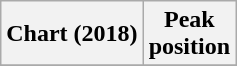<table class="wikitable sortable">
<tr>
<th>Chart (2018)</th>
<th>Peak<br>position</th>
</tr>
<tr>
</tr>
</table>
